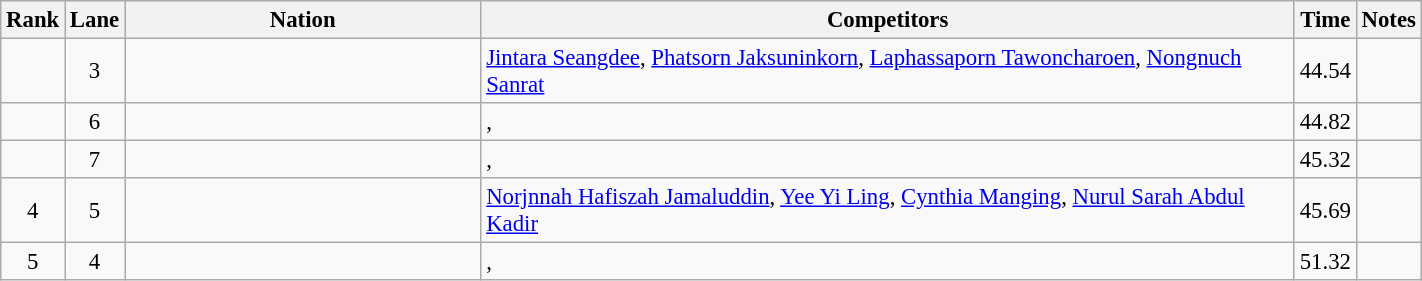<table class="wikitable sortable" width=75% style="text-align:center; font-size:95%">
<tr>
<th width=15>Rank</th>
<th width=15>Lane</th>
<th width=300>Nation</th>
<th width=700>Competitors</th>
<th width=15>Time</th>
<th width=15>Notes</th>
</tr>
<tr>
<td></td>
<td>3</td>
<td align=left></td>
<td align=left><a href='#'>Jintara Seangdee</a>, <a href='#'>Phatsorn Jaksuninkorn</a>, <a href='#'>Laphassaporn Tawoncharoen</a>, <a href='#'>Nongnuch Sanrat</a></td>
<td>44.54</td>
<td></td>
</tr>
<tr>
<td></td>
<td>6</td>
<td align=left></td>
<td align=left>,</td>
<td>44.82</td>
<td></td>
</tr>
<tr>
<td></td>
<td>7</td>
<td align=left></td>
<td align=left>,</td>
<td>45.32</td>
<td></td>
</tr>
<tr>
<td>4</td>
<td>5</td>
<td align=left></td>
<td align=left><a href='#'>Norjnnah Hafiszah Jamaluddin</a>, <a href='#'>Yee Yi Ling</a>, <a href='#'>Cynthia Manging</a>, <a href='#'>Nurul Sarah Abdul Kadir</a></td>
<td>45.69</td>
<td></td>
</tr>
<tr>
<td>5</td>
<td>4</td>
<td align=left></td>
<td align=left>,</td>
<td>51.32</td>
<td></td>
</tr>
</table>
